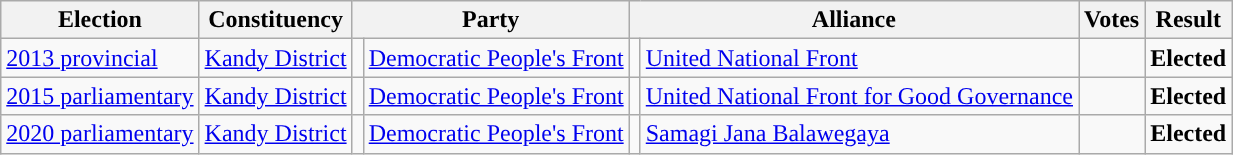<table class="wikitable" style="text-align:left;">
<tr>
<th scope=col>Election</th>
<th scope=col>Constituency</th>
<th scope=col colspan="2">Party</th>
<th scope=col colspan="2">Alliance</th>
<th scope=col>Votes</th>
<th scope=col>Result</th>
</tr>
<tr>
<td><a href='#'>2013 provincial</a></td>
<td><a href='#'>Kandy District</a></td>
<td style="background:"></td>
<td><a href='#'>Democratic People's Front</a></td>
<td style="background:"></td>
<td><a href='#'>United National Front</a></td>
<td align=right></td>
<td><strong>Elected</strong></td>
</tr>
<tr>
<td><a href='#'>2015 parliamentary</a></td>
<td><a href='#'>Kandy District</a></td>
<td style="background:"></td>
<td><a href='#'>Democratic People's Front</a></td>
<td style="background:"></td>
<td><a href='#'>United National Front for Good Governance</a></td>
<td align=right></td>
<td><strong>Elected</strong></td>
</tr>
<tr>
<td><a href='#'>2020 parliamentary</a></td>
<td><a href='#'>Kandy District</a></td>
<td style="background:"></td>
<td><a href='#'>Democratic People's Front</a></td>
<td style="background:"></td>
<td><a href='#'>Samagi Jana Balawegaya</a></td>
<td align=right></td>
<td><strong>Elected</strong></td>
</tr>
</table>
